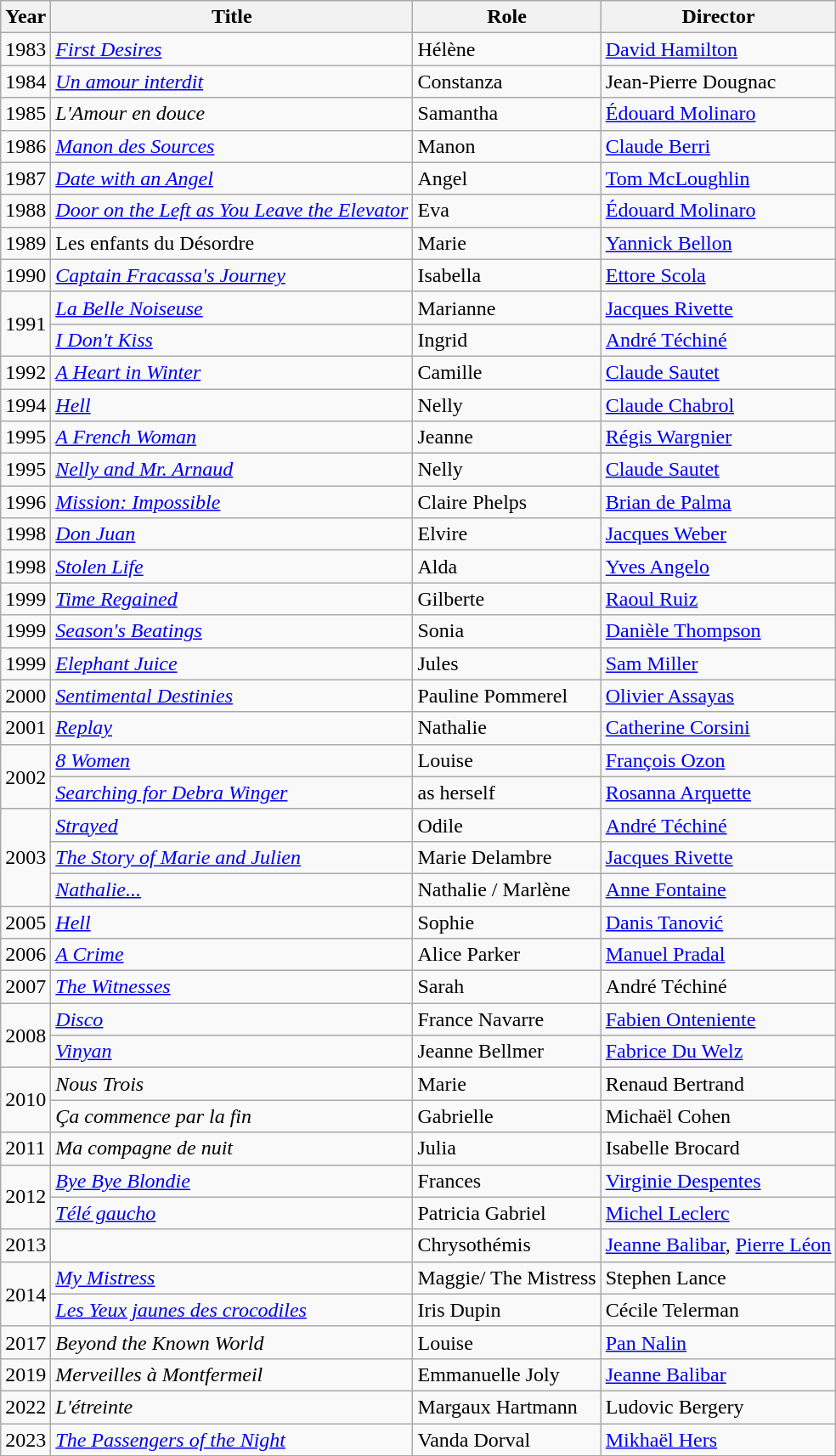<table class="wikitable sortable">
<tr>
<th>Year</th>
<th>Title</th>
<th>Role</th>
<th>Director</th>
</tr>
<tr>
<td>1983</td>
<td><em><a href='#'>First Desires</a></em></td>
<td>Hélène</td>
<td><a href='#'>David Hamilton</a></td>
</tr>
<tr>
<td>1984</td>
<td><em><a href='#'>Un amour interdit</a></em></td>
<td>Constanza</td>
<td>Jean-Pierre Dougnac</td>
</tr>
<tr>
<td>1985</td>
<td><em>L'Amour en douce</em></td>
<td>Samantha</td>
<td><a href='#'>Édouard Molinaro</a></td>
</tr>
<tr>
<td>1986</td>
<td><em><a href='#'>Manon des Sources</a></em></td>
<td>Manon</td>
<td><a href='#'>Claude Berri</a></td>
</tr>
<tr>
<td>1987</td>
<td><em><a href='#'>Date with an Angel</a></em></td>
<td>Angel</td>
<td><a href='#'>Tom McLoughlin</a></td>
</tr>
<tr>
<td>1988</td>
<td><em><a href='#'>Door on the Left as You Leave the Elevator</a></em></td>
<td>Eva</td>
<td><a href='#'>Édouard Molinaro</a></td>
</tr>
<tr>
<td>1989</td>
<td>Les enfants du Désordre</td>
<td>Marie</td>
<td><a href='#'>Yannick Bellon</a></td>
</tr>
<tr>
<td>1990</td>
<td><em><a href='#'>Captain Fracassa's Journey</a></em></td>
<td>Isabella</td>
<td><a href='#'>Ettore Scola</a></td>
</tr>
<tr>
<td rowspan=2>1991</td>
<td><em><a href='#'>La Belle Noiseuse</a></em></td>
<td>Marianne</td>
<td><a href='#'>Jacques Rivette</a></td>
</tr>
<tr>
<td><em><a href='#'>I Don't Kiss</a></em></td>
<td>Ingrid</td>
<td><a href='#'>André Téchiné</a></td>
</tr>
<tr>
<td>1992</td>
<td><em><a href='#'>A Heart in Winter</a></em></td>
<td>Camille</td>
<td><a href='#'>Claude Sautet</a></td>
</tr>
<tr>
<td>1994</td>
<td><em><a href='#'>Hell</a></em></td>
<td>Nelly</td>
<td><a href='#'>Claude Chabrol</a></td>
</tr>
<tr>
<td>1995</td>
<td><em><a href='#'>A French Woman</a></em></td>
<td>Jeanne</td>
<td><a href='#'>Régis Wargnier</a></td>
</tr>
<tr>
<td>1995</td>
<td><em><a href='#'>Nelly and Mr. Arnaud</a></em></td>
<td>Nelly</td>
<td><a href='#'>Claude Sautet</a></td>
</tr>
<tr>
<td>1996</td>
<td><em><a href='#'>Mission: Impossible</a></em></td>
<td>Claire Phelps</td>
<td><a href='#'>Brian de Palma</a></td>
</tr>
<tr>
<td>1998</td>
<td><em><a href='#'>Don Juan</a></em></td>
<td>Elvire</td>
<td><a href='#'>Jacques Weber</a></td>
</tr>
<tr>
<td>1998</td>
<td><em><a href='#'>Stolen Life</a></em></td>
<td>Alda</td>
<td><a href='#'>Yves Angelo</a></td>
</tr>
<tr>
<td>1999</td>
<td><em><a href='#'>Time Regained</a></em></td>
<td>Gilberte</td>
<td><a href='#'>Raoul Ruiz</a></td>
</tr>
<tr>
<td>1999</td>
<td><em><a href='#'>Season's Beatings</a></em></td>
<td>Sonia</td>
<td><a href='#'>Danièle Thompson</a></td>
</tr>
<tr>
<td>1999</td>
<td><em><a href='#'>Elephant Juice</a></em></td>
<td>Jules</td>
<td><a href='#'>Sam Miller</a></td>
</tr>
<tr>
<td>2000</td>
<td><em><a href='#'>Sentimental Destinies</a></em></td>
<td>Pauline Pommerel</td>
<td><a href='#'>Olivier Assayas</a></td>
</tr>
<tr>
<td>2001</td>
<td><em><a href='#'>Replay</a></em></td>
<td>Nathalie</td>
<td><a href='#'>Catherine Corsini</a></td>
</tr>
<tr>
<td rowspan=2>2002</td>
<td><em><a href='#'>8 Women</a></em></td>
<td>Louise</td>
<td><a href='#'>François Ozon</a></td>
</tr>
<tr>
<td><em><a href='#'>Searching for Debra Winger</a></em></td>
<td>as herself</td>
<td><a href='#'>Rosanna Arquette</a></td>
</tr>
<tr>
<td rowspan=3>2003</td>
<td><em><a href='#'>Strayed</a></em></td>
<td>Odile</td>
<td><a href='#'>André Téchiné</a></td>
</tr>
<tr>
<td><em><a href='#'>The Story of Marie and Julien</a></em></td>
<td>Marie Delambre</td>
<td><a href='#'>Jacques Rivette</a></td>
</tr>
<tr>
<td><em><a href='#'>Nathalie...</a></em></td>
<td>Nathalie / Marlène</td>
<td><a href='#'>Anne Fontaine</a></td>
</tr>
<tr>
<td>2005</td>
<td><em><a href='#'>Hell</a></em></td>
<td>Sophie</td>
<td><a href='#'>Danis Tanović</a></td>
</tr>
<tr>
<td>2006</td>
<td><em><a href='#'>A Crime</a></em></td>
<td>Alice Parker</td>
<td><a href='#'>Manuel Pradal</a></td>
</tr>
<tr>
<td>2007</td>
<td><em><a href='#'>The Witnesses</a></em></td>
<td>Sarah</td>
<td>André Téchiné</td>
</tr>
<tr>
<td rowspan=2>2008</td>
<td><em><a href='#'>Disco</a></em></td>
<td>France Navarre</td>
<td><a href='#'>Fabien Onteniente</a></td>
</tr>
<tr>
<td><em><a href='#'>Vinyan</a></em></td>
<td>Jeanne Bellmer</td>
<td><a href='#'>Fabrice Du Welz</a></td>
</tr>
<tr>
<td rowspan=2>2010</td>
<td><em>Nous Trois</em></td>
<td>Marie</td>
<td>Renaud Bertrand</td>
</tr>
<tr>
<td><em>Ça commence par la fin</em></td>
<td>Gabrielle</td>
<td>Michaël Cohen</td>
</tr>
<tr>
<td>2011</td>
<td><em>Ma compagne de nuit</em></td>
<td>Julia</td>
<td>Isabelle Brocard</td>
</tr>
<tr>
<td rowspan=2>2012</td>
<td><em><a href='#'>Bye Bye Blondie</a></em></td>
<td>Frances</td>
<td><a href='#'>Virginie Despentes</a></td>
</tr>
<tr>
<td><em><a href='#'>Télé gaucho</a></em></td>
<td>Patricia Gabriel</td>
<td><a href='#'>Michel Leclerc</a></td>
</tr>
<tr>
<td>2013</td>
<td><em></em></td>
<td>Chrysothémis</td>
<td><a href='#'>Jeanne Balibar</a>, <a href='#'>Pierre Léon</a></td>
</tr>
<tr>
<td rowspan=2>2014</td>
<td><em><a href='#'>My Mistress</a></em></td>
<td>Maggie/ The Mistress</td>
<td>Stephen Lance</td>
</tr>
<tr>
<td><em><a href='#'>Les Yeux jaunes des crocodiles</a></em></td>
<td>Iris Dupin</td>
<td>Cécile Telerman</td>
</tr>
<tr>
<td>2017</td>
<td><em>Beyond the Known World</em></td>
<td>Louise</td>
<td><a href='#'>Pan Nalin</a></td>
</tr>
<tr>
<td>2019</td>
<td><em>Merveilles à Montfermeil</em></td>
<td>Emmanuelle Joly</td>
<td><a href='#'>Jeanne Balibar</a></td>
</tr>
<tr>
<td>2022</td>
<td><em>L'étreinte</em></td>
<td>Margaux Hartmann</td>
<td>Ludovic Bergery</td>
</tr>
<tr>
<td>2023</td>
<td><em><a href='#'>The Passengers of the Night</a></em></td>
<td>Vanda Dorval</td>
<td><a href='#'>Mikhaël Hers</a></td>
</tr>
</table>
